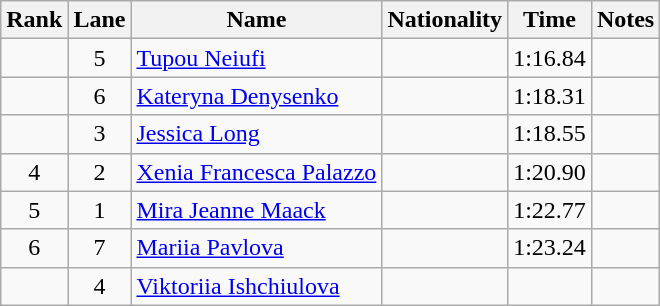<table class="wikitable sortable" style="text-align:center">
<tr>
<th>Rank</th>
<th>Lane</th>
<th>Name</th>
<th>Nationality</th>
<th>Time</th>
<th>Notes</th>
</tr>
<tr>
<td></td>
<td>5</td>
<td align="left"><a href='#'>Tupou Neiufi</a></td>
<td align="left"></td>
<td>1:16.84</td>
<td></td>
</tr>
<tr>
<td></td>
<td>6</td>
<td align="left"><a href='#'>Kateryna Denysenko</a></td>
<td align="left"></td>
<td>1:18.31</td>
<td></td>
</tr>
<tr>
<td></td>
<td>3</td>
<td align="left"><a href='#'>Jessica Long</a></td>
<td align="left"></td>
<td>1:18.55</td>
<td></td>
</tr>
<tr>
<td>4</td>
<td>2</td>
<td align="left"><a href='#'>Xenia Francesca Palazzo</a></td>
<td align="left"></td>
<td>1:20.90</td>
<td></td>
</tr>
<tr>
<td>5</td>
<td>1</td>
<td align="left"><a href='#'>Mira Jeanne Maack</a></td>
<td align="left"></td>
<td>1:22.77</td>
<td></td>
</tr>
<tr>
<td>6</td>
<td>7</td>
<td align="left"><a href='#'>Mariia Pavlova</a></td>
<td align="left"></td>
<td>1:23.24</td>
<td></td>
</tr>
<tr>
<td></td>
<td>4</td>
<td align="left"><a href='#'>Viktoriia Ishchiulova</a></td>
<td align="left"></td>
<td></td>
<td></td>
</tr>
</table>
